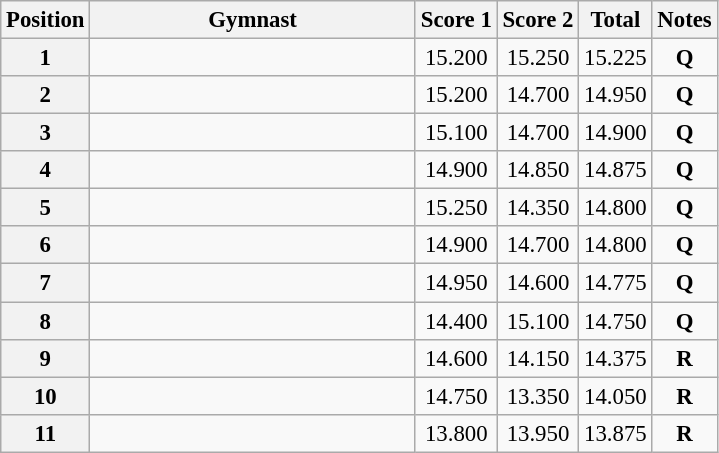<table class="wikitable sortable" style="text-align:center; font-size:95%">
<tr>
<th scope=col>Position</th>
<th scope=col width="210">Gymnast</th>
<th scope=col>Score 1</th>
<th scope=col>Score 2</th>
<th scope=col>Total</th>
<th scope=col>Notes</th>
</tr>
<tr>
<th scope=row>1</th>
<td align="left"></td>
<td>15.200</td>
<td>15.250</td>
<td>15.225</td>
<td><strong>Q</strong></td>
</tr>
<tr>
<th scope=row>2</th>
<td align="left"></td>
<td>15.200</td>
<td>14.700</td>
<td>14.950</td>
<td><strong>Q</strong></td>
</tr>
<tr>
<th scope=row>3</th>
<td align="left"></td>
<td>15.100</td>
<td>14.700</td>
<td>14.900</td>
<td><strong>Q</strong></td>
</tr>
<tr>
<th scope=row>4</th>
<td align="left"></td>
<td>14.900</td>
<td>14.850</td>
<td>14.875</td>
<td><strong>Q</strong></td>
</tr>
<tr>
<th scope=row>5</th>
<td align="left"></td>
<td>15.250</td>
<td>14.350</td>
<td>14.800</td>
<td><strong>Q</strong></td>
</tr>
<tr>
<th scope=row>6</th>
<td align="left"></td>
<td>14.900</td>
<td>14.700</td>
<td>14.800</td>
<td><strong>Q</strong></td>
</tr>
<tr>
<th scope=row>7</th>
<td align="left"></td>
<td>14.950</td>
<td>14.600</td>
<td>14.775</td>
<td><strong>Q</strong></td>
</tr>
<tr>
<th scope=row>8</th>
<td align="left"></td>
<td>14.400</td>
<td>15.100</td>
<td>14.750</td>
<td><strong>Q</strong></td>
</tr>
<tr>
<th scope=row>9</th>
<td align="left"></td>
<td>14.600</td>
<td>14.150</td>
<td>14.375</td>
<td><strong>R</strong></td>
</tr>
<tr>
<th scope=row>10</th>
<td align="left"></td>
<td>14.750</td>
<td>13.350</td>
<td>14.050</td>
<td><strong>R</strong></td>
</tr>
<tr>
<th scope=row>11</th>
<td align="left"></td>
<td>13.800</td>
<td>13.950</td>
<td>13.875</td>
<td><strong>R</strong></td>
</tr>
</table>
